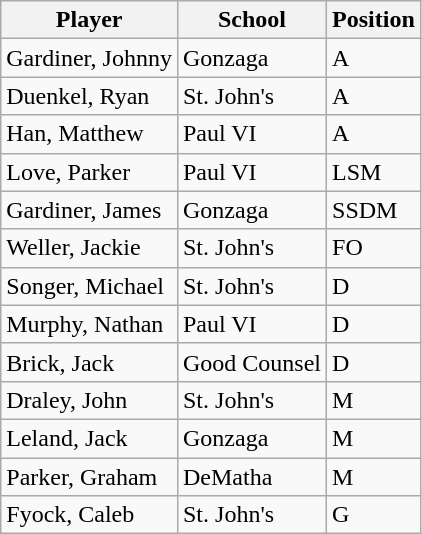<table class="wikitable sortable">
<tr>
<th>Player</th>
<th>School</th>
<th>Position</th>
</tr>
<tr>
<td>Gardiner, Johnny</td>
<td>Gonzaga</td>
<td>A</td>
</tr>
<tr>
<td>Duenkel, Ryan</td>
<td>St. John's</td>
<td>A</td>
</tr>
<tr>
<td>Han, Matthew</td>
<td>Paul VI</td>
<td>A</td>
</tr>
<tr>
<td>Love, Parker</td>
<td>Paul VI</td>
<td>LSM</td>
</tr>
<tr>
<td>Gardiner, James</td>
<td>Gonzaga</td>
<td>SSDM</td>
</tr>
<tr>
<td>Weller, Jackie</td>
<td>St. John's</td>
<td>FO</td>
</tr>
<tr>
<td>Songer, Michael</td>
<td>St. John's</td>
<td>D</td>
</tr>
<tr>
<td>Murphy, Nathan</td>
<td>Paul VI</td>
<td>D</td>
</tr>
<tr>
<td>Brick, Jack</td>
<td>Good Counsel</td>
<td>D</td>
</tr>
<tr>
<td>Draley, John</td>
<td>St. John's</td>
<td>M</td>
</tr>
<tr>
<td>Leland, Jack</td>
<td>Gonzaga</td>
<td>M</td>
</tr>
<tr>
<td>Parker, Graham</td>
<td>DeMatha</td>
<td>M</td>
</tr>
<tr>
<td>Fyock, Caleb</td>
<td>St. John's</td>
<td>G</td>
</tr>
</table>
